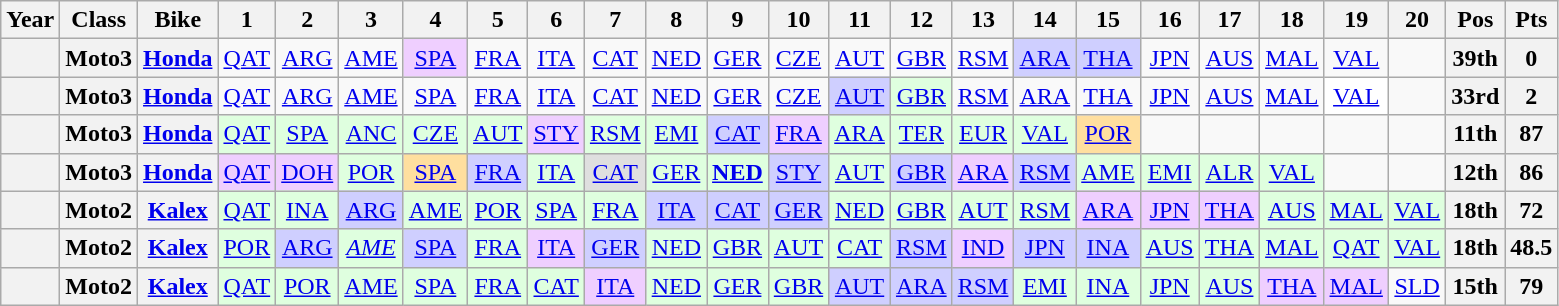<table class="wikitable" style="text-align:center">
<tr>
<th>Year</th>
<th>Class</th>
<th>Bike</th>
<th>1</th>
<th>2</th>
<th>3</th>
<th>4</th>
<th>5</th>
<th>6</th>
<th>7</th>
<th>8</th>
<th>9</th>
<th>10</th>
<th>11</th>
<th>12</th>
<th>13</th>
<th>14</th>
<th>15</th>
<th>16</th>
<th>17</th>
<th>18</th>
<th>19</th>
<th>20</th>
<th>Pos</th>
<th>Pts</th>
</tr>
<tr>
<th></th>
<th>Moto3</th>
<th><a href='#'>Honda</a></th>
<td><a href='#'>QAT</a></td>
<td><a href='#'>ARG</a></td>
<td><a href='#'>AME</a></td>
<td style="background:#EFCFFF;"><a href='#'>SPA</a><br></td>
<td><a href='#'>FRA</a></td>
<td><a href='#'>ITA</a></td>
<td><a href='#'>CAT</a></td>
<td><a href='#'>NED</a></td>
<td><a href='#'>GER</a></td>
<td><a href='#'>CZE</a></td>
<td><a href='#'>AUT</a></td>
<td><a href='#'>GBR</a></td>
<td><a href='#'>RSM</a></td>
<td style="background:#CFCFFF;"><a href='#'>ARA</a><br></td>
<td style="background:#CFCFFF;"><a href='#'>THA</a><br></td>
<td><a href='#'>JPN</a></td>
<td><a href='#'>AUS</a></td>
<td><a href='#'>MAL</a></td>
<td><a href='#'>VAL</a></td>
<td></td>
<th>39th</th>
<th>0</th>
</tr>
<tr>
<th></th>
<th>Moto3</th>
<th><a href='#'>Honda</a></th>
<td><a href='#'>QAT</a></td>
<td><a href='#'>ARG</a></td>
<td><a href='#'>AME</a></td>
<td><a href='#'>SPA</a></td>
<td><a href='#'>FRA</a></td>
<td><a href='#'>ITA</a></td>
<td><a href='#'>CAT</a></td>
<td><a href='#'>NED</a></td>
<td><a href='#'>GER</a></td>
<td><a href='#'>CZE</a></td>
<td style="background:#CFCFFF;"><a href='#'>AUT</a><br></td>
<td style="background:#DFFFDF;"><a href='#'>GBR</a><br></td>
<td><a href='#'>RSM</a></td>
<td><a href='#'>ARA</a></td>
<td><a href='#'>THA</a></td>
<td><a href='#'>JPN</a></td>
<td><a href='#'>AUS</a></td>
<td><a href='#'>MAL</a></td>
<td style="background:#FFFFFF;"><a href='#'>VAL</a><br></td>
<td></td>
<th>33rd</th>
<th>2</th>
</tr>
<tr>
<th></th>
<th>Moto3</th>
<th><a href='#'>Honda</a></th>
<td style="background:#dfffdf;"><a href='#'>QAT</a><br></td>
<td style="background:#dfffdf;"><a href='#'>SPA</a><br></td>
<td style="background:#dfffdf;"><a href='#'>ANC</a><br></td>
<td style="background:#dfffdf;"><a href='#'>CZE</a><br></td>
<td style="background:#dfffdf;"><a href='#'>AUT</a><br></td>
<td style="background:#efcfff;"><a href='#'>STY</a><br></td>
<td style="background:#dfffdf;"><a href='#'>RSM</a><br></td>
<td style="background:#dfffdf;"><a href='#'>EMI</a><br></td>
<td style="background:#cfcfff;"><a href='#'>CAT</a><br></td>
<td style="background:#efcfff;"><a href='#'>FRA</a><br></td>
<td style="background:#dfffdf;"><a href='#'>ARA</a><br></td>
<td style="background:#dfffdf;"><a href='#'>TER</a><br></td>
<td style="background:#dfffdf;"><a href='#'>EUR</a><br></td>
<td style="background:#dfffdf;"><a href='#'>VAL</a><br></td>
<td style="background:#ffdf9f;"><a href='#'>POR</a><br></td>
<td></td>
<td></td>
<td></td>
<td></td>
<td></td>
<th>11th</th>
<th>87</th>
</tr>
<tr>
<th></th>
<th>Moto3</th>
<th><a href='#'>Honda</a></th>
<td style="background:#efcfff;"><a href='#'>QAT</a><br></td>
<td style="background:#efcfff;"><a href='#'>DOH</a><br></td>
<td style="background:#dfffdf;"><a href='#'>POR</a><br></td>
<td style="background:#ffdf9f;"><a href='#'>SPA</a><br></td>
<td style="background:#cfcfff;"><a href='#'>FRA</a><br></td>
<td style="background:#dfffdf;"><a href='#'>ITA</a><br></td>
<td style="background:#dfdfdf;"><a href='#'>CAT</a><br></td>
<td style="background:#dfffdf;"><a href='#'>GER</a><br></td>
<td style="background:#dfffdf;"><strong><a href='#'>NED</a></strong><br></td>
<td style="background:#cfcfff;"><a href='#'>STY</a><br></td>
<td style="background:#dfffdf;"><a href='#'>AUT</a><br></td>
<td style="background:#cfcfff;"><a href='#'>GBR</a><br></td>
<td style="background:#efcfff;"><a href='#'>ARA</a><br></td>
<td style="background:#cfcfff;"><a href='#'>RSM</a><br></td>
<td style="background:#dfffdf;"><a href='#'>AME</a><br></td>
<td style="background:#dfffdf;"><a href='#'>EMI</a><br></td>
<td style="background:#dfffdf;"><a href='#'>ALR</a><br></td>
<td style="background:#dfffdf;"><a href='#'>VAL</a><br></td>
<td></td>
<td></td>
<th>12th</th>
<th>86</th>
</tr>
<tr>
<th></th>
<th>Moto2</th>
<th><a href='#'>Kalex</a></th>
<td style="background:#dfffdf;"><a href='#'>QAT</a><br></td>
<td style="background:#dfffdf;"><a href='#'>INA</a><br></td>
<td style="background:#cfcfff;"><a href='#'>ARG</a><br></td>
<td style="background:#dfffdf;"><a href='#'>AME</a><br></td>
<td style="background:#dfffdf;"><a href='#'>POR</a><br></td>
<td style="background:#dfffdf;"><a href='#'>SPA</a><br></td>
<td style="background:#dfffdf;"><a href='#'>FRA</a><br></td>
<td style="background:#cfcfff;"><a href='#'>ITA</a><br></td>
<td style="background:#cfcfff;"><a href='#'>CAT</a><br></td>
<td style="background:#cfcfff;"><a href='#'>GER</a><br></td>
<td style="background:#dfffdf;"><a href='#'>NED</a><br></td>
<td style="background:#dfffdf;"><a href='#'>GBR</a><br></td>
<td style="background:#dfffdf;"><a href='#'>AUT</a><br></td>
<td style="background:#dfffdf;"><a href='#'>RSM</a><br></td>
<td style="background:#efcfff;"><a href='#'>ARA</a><br></td>
<td style="background:#efcfff;"><a href='#'>JPN</a><br></td>
<td style="background:#efcfff;"><a href='#'>THA</a><br></td>
<td style="background:#dfffdf;"><a href='#'>AUS</a><br></td>
<td style="background:#dfffdf;"><a href='#'>MAL</a><br></td>
<td style="background:#dfffdf;"><a href='#'>VAL</a><br></td>
<th>18th</th>
<th>72</th>
</tr>
<tr>
<th></th>
<th>Moto2</th>
<th><a href='#'>Kalex</a></th>
<td style="background:#dfffdf;"><a href='#'>POR</a><br></td>
<td style="background:#cfcfff;"><a href='#'>ARG</a><br></td>
<td style="background:#dfffdf;"><em><a href='#'>AME</a></em><br></td>
<td style="background:#cfcfff;"><a href='#'>SPA</a><br></td>
<td style="background:#dfffdf;"><a href='#'>FRA</a><br></td>
<td style="background:#efcfff;"><a href='#'>ITA</a><br></td>
<td style="background:#cfcfff;"><a href='#'>GER</a><br></td>
<td style="background:#dfffdf;"><a href='#'>NED</a><br></td>
<td style="background:#dfffdf;"><a href='#'>GBR</a><br></td>
<td style="background:#dfffdf;"><a href='#'>AUT</a><br></td>
<td style="background:#dfffdf;"><a href='#'>CAT</a><br></td>
<td style="background:#cfcfff;"><a href='#'>RSM</a><br></td>
<td style="background:#efcfff;"><a href='#'>IND</a><br></td>
<td style="background:#cfcfff;"><a href='#'>JPN</a><br></td>
<td style="background:#cfcfff;"><a href='#'>INA</a><br></td>
<td style="background:#dfffdf;"><a href='#'>AUS</a><br></td>
<td style="background:#dfffdf;"><a href='#'>THA</a><br></td>
<td style="background:#dfffdf;"><a href='#'>MAL</a><br></td>
<td style="background:#dfffdf;"><a href='#'>QAT</a><br></td>
<td style="background:#dfffdf;"><a href='#'>VAL</a><br></td>
<th>18th</th>
<th>48.5</th>
</tr>
<tr>
<th></th>
<th>Moto2</th>
<th><a href='#'>Kalex</a></th>
<td style="background:#DFFFDF;"><a href='#'>QAT</a><br></td>
<td style="background:#DFFFDF;"><a href='#'>POR</a><br></td>
<td style="background:#DFFFDF;"><a href='#'>AME</a><br></td>
<td style="background:#DFFFDF;"><a href='#'>SPA</a><br></td>
<td style="background:#DFFFDF;"><a href='#'>FRA</a><br></td>
<td style="background:#DFFFDF;"><a href='#'>CAT</a><br></td>
<td style="background:#EFCFFF;"><a href='#'>ITA</a><br></td>
<td style="background:#DFFFDF;"><a href='#'>NED</a><br></td>
<td style="background:#DFFFDF;"><a href='#'>GER</a><br></td>
<td style="background:#DFFFDF;"><a href='#'>GBR</a><br></td>
<td style="background:#CFCFFF;"><a href='#'>AUT</a><br></td>
<td style="background:#CFCFFF;"><a href='#'>ARA</a><br></td>
<td style="background:#CFCFFF;"><a href='#'>RSM</a><br></td>
<td style="background:#DFFFDF;"><a href='#'>EMI</a><br></td>
<td style="background:#DFFFDF;"><a href='#'>INA</a><br></td>
<td style="background:#DFFFDF;"><a href='#'>JPN</a><br></td>
<td style="background:#DFFFDF;"><a href='#'>AUS</a><br></td>
<td style="background:#efcfff;"><a href='#'>THA</a><br></td>
<td style="background:#efcfff;"><a href='#'>MAL</a><br></td>
<td><a href='#'>SLD</a></td>
<th>15th</th>
<th>79</th>
</tr>
</table>
